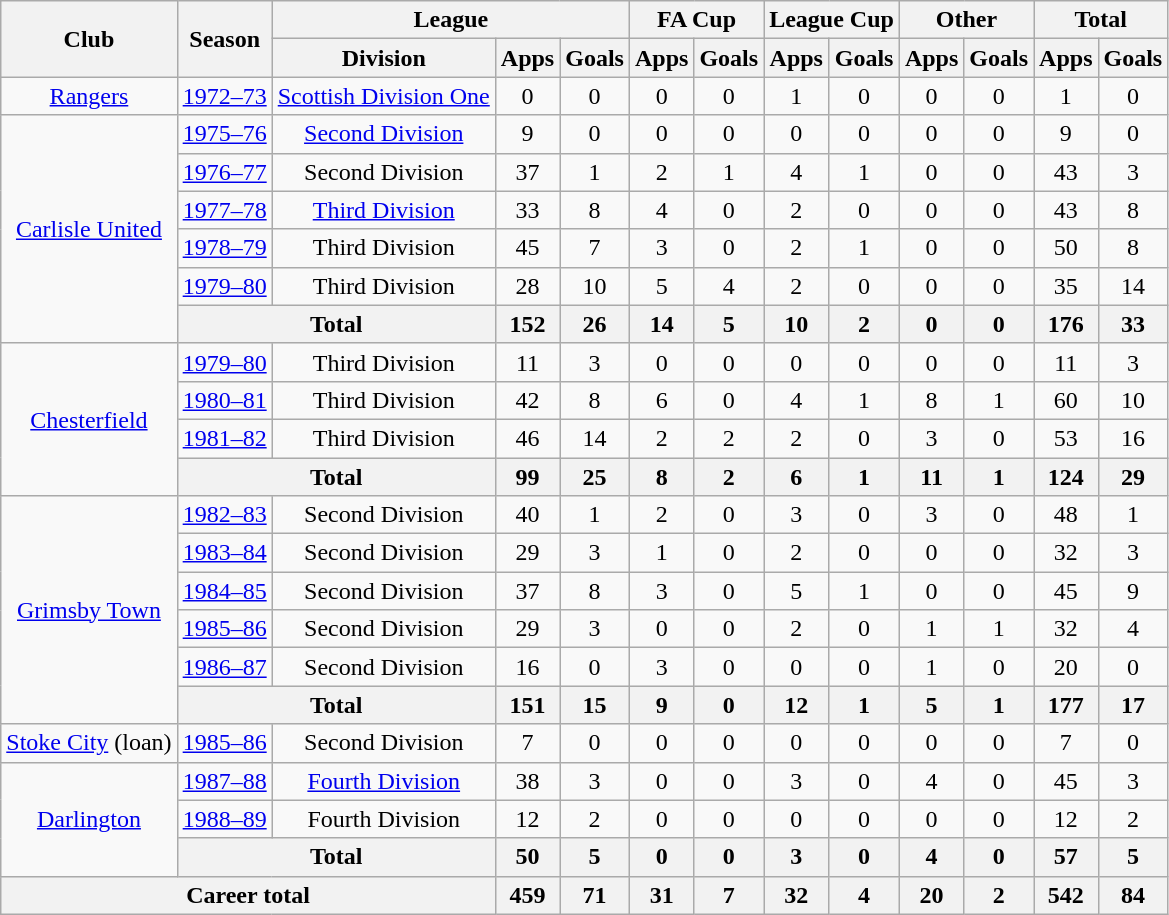<table class="wikitable" style="text-align: center;">
<tr>
<th rowspan="2">Club</th>
<th rowspan="2">Season</th>
<th colspan="3">League</th>
<th colspan="2">FA Cup</th>
<th colspan="2">League Cup</th>
<th colspan="2">Other</th>
<th colspan="2">Total</th>
</tr>
<tr>
<th>Division</th>
<th>Apps</th>
<th>Goals</th>
<th>Apps</th>
<th>Goals</th>
<th>Apps</th>
<th>Goals</th>
<th>Apps</th>
<th>Goals</th>
<th>Apps</th>
<th>Goals</th>
</tr>
<tr>
<td><a href='#'>Rangers</a></td>
<td><a href='#'>1972–73</a></td>
<td><a href='#'>Scottish Division One</a></td>
<td>0</td>
<td>0</td>
<td>0</td>
<td>0</td>
<td>1</td>
<td>0</td>
<td>0</td>
<td>0</td>
<td>1</td>
<td>0</td>
</tr>
<tr>
<td rowspan="6"><a href='#'>Carlisle United</a></td>
<td><a href='#'>1975–76</a></td>
<td><a href='#'>Second Division</a></td>
<td>9</td>
<td>0</td>
<td>0</td>
<td>0</td>
<td>0</td>
<td>0</td>
<td>0</td>
<td>0</td>
<td>9</td>
<td>0</td>
</tr>
<tr>
<td><a href='#'>1976–77</a></td>
<td>Second Division</td>
<td>37</td>
<td>1</td>
<td>2</td>
<td>1</td>
<td>4</td>
<td>1</td>
<td>0</td>
<td>0</td>
<td>43</td>
<td>3</td>
</tr>
<tr>
<td><a href='#'>1977–78</a></td>
<td><a href='#'>Third Division</a></td>
<td>33</td>
<td>8</td>
<td>4</td>
<td>0</td>
<td>2</td>
<td>0</td>
<td>0</td>
<td>0</td>
<td>43</td>
<td>8</td>
</tr>
<tr>
<td><a href='#'>1978–79</a></td>
<td>Third Division</td>
<td>45</td>
<td>7</td>
<td>3</td>
<td>0</td>
<td>2</td>
<td>1</td>
<td>0</td>
<td>0</td>
<td>50</td>
<td>8</td>
</tr>
<tr>
<td><a href='#'>1979–80</a></td>
<td>Third Division</td>
<td>28</td>
<td>10</td>
<td>5</td>
<td>4</td>
<td>2</td>
<td>0</td>
<td>0</td>
<td>0</td>
<td>35</td>
<td>14</td>
</tr>
<tr>
<th colspan="2">Total</th>
<th>152</th>
<th>26</th>
<th>14</th>
<th>5</th>
<th>10</th>
<th>2</th>
<th>0</th>
<th>0</th>
<th>176</th>
<th>33</th>
</tr>
<tr>
<td rowspan="4"><a href='#'>Chesterfield</a></td>
<td><a href='#'>1979–80</a></td>
<td>Third Division</td>
<td>11</td>
<td>3</td>
<td>0</td>
<td>0</td>
<td>0</td>
<td>0</td>
<td>0</td>
<td>0</td>
<td>11</td>
<td>3</td>
</tr>
<tr>
<td><a href='#'>1980–81</a></td>
<td>Third Division</td>
<td>42</td>
<td>8</td>
<td>6</td>
<td>0</td>
<td>4</td>
<td>1</td>
<td>8</td>
<td>1</td>
<td>60</td>
<td>10</td>
</tr>
<tr>
<td><a href='#'>1981–82</a></td>
<td>Third Division</td>
<td>46</td>
<td>14</td>
<td>2</td>
<td>2</td>
<td>2</td>
<td>0</td>
<td>3</td>
<td>0</td>
<td>53</td>
<td>16</td>
</tr>
<tr>
<th colspan="2">Total</th>
<th>99</th>
<th>25</th>
<th>8</th>
<th>2</th>
<th>6</th>
<th>1</th>
<th>11</th>
<th>1</th>
<th>124</th>
<th>29</th>
</tr>
<tr>
<td rowspan="6"><a href='#'>Grimsby Town</a></td>
<td><a href='#'>1982–83</a></td>
<td>Second Division</td>
<td>40</td>
<td>1</td>
<td>2</td>
<td>0</td>
<td>3</td>
<td>0</td>
<td>3</td>
<td>0</td>
<td>48</td>
<td>1</td>
</tr>
<tr>
<td><a href='#'>1983–84</a></td>
<td>Second Division</td>
<td>29</td>
<td>3</td>
<td>1</td>
<td>0</td>
<td>2</td>
<td>0</td>
<td>0</td>
<td>0</td>
<td>32</td>
<td>3</td>
</tr>
<tr>
<td><a href='#'>1984–85</a></td>
<td>Second Division</td>
<td>37</td>
<td>8</td>
<td>3</td>
<td>0</td>
<td>5</td>
<td>1</td>
<td>0</td>
<td>0</td>
<td>45</td>
<td>9</td>
</tr>
<tr>
<td><a href='#'>1985–86</a></td>
<td>Second Division</td>
<td>29</td>
<td>3</td>
<td>0</td>
<td>0</td>
<td>2</td>
<td>0</td>
<td>1</td>
<td>1</td>
<td>32</td>
<td>4</td>
</tr>
<tr>
<td><a href='#'>1986–87</a></td>
<td>Second Division</td>
<td>16</td>
<td>0</td>
<td>3</td>
<td>0</td>
<td>0</td>
<td>0</td>
<td>1</td>
<td>0</td>
<td>20</td>
<td>0</td>
</tr>
<tr>
<th colspan="2">Total</th>
<th>151</th>
<th>15</th>
<th>9</th>
<th>0</th>
<th>12</th>
<th>1</th>
<th>5</th>
<th>1</th>
<th>177</th>
<th>17</th>
</tr>
<tr>
<td><a href='#'>Stoke City</a> (loan)</td>
<td><a href='#'>1985–86</a></td>
<td>Second Division</td>
<td>7</td>
<td>0</td>
<td>0</td>
<td>0</td>
<td>0</td>
<td>0</td>
<td>0</td>
<td>0</td>
<td>7</td>
<td>0</td>
</tr>
<tr>
<td rowspan="3"><a href='#'>Darlington</a></td>
<td><a href='#'>1987–88</a></td>
<td><a href='#'>Fourth Division</a></td>
<td>38</td>
<td>3</td>
<td>0</td>
<td>0</td>
<td>3</td>
<td>0</td>
<td>4</td>
<td>0</td>
<td>45</td>
<td>3</td>
</tr>
<tr>
<td><a href='#'>1988–89</a></td>
<td>Fourth Division</td>
<td>12</td>
<td>2</td>
<td>0</td>
<td>0</td>
<td>0</td>
<td>0</td>
<td>0</td>
<td>0</td>
<td>12</td>
<td>2</td>
</tr>
<tr>
<th colspan="2">Total</th>
<th>50</th>
<th>5</th>
<th>0</th>
<th>0</th>
<th>3</th>
<th>0</th>
<th>4</th>
<th>0</th>
<th>57</th>
<th>5</th>
</tr>
<tr>
<th colspan="3">Career total</th>
<th>459</th>
<th>71</th>
<th>31</th>
<th>7</th>
<th>32</th>
<th>4</th>
<th>20</th>
<th>2</th>
<th>542</th>
<th>84</th>
</tr>
</table>
